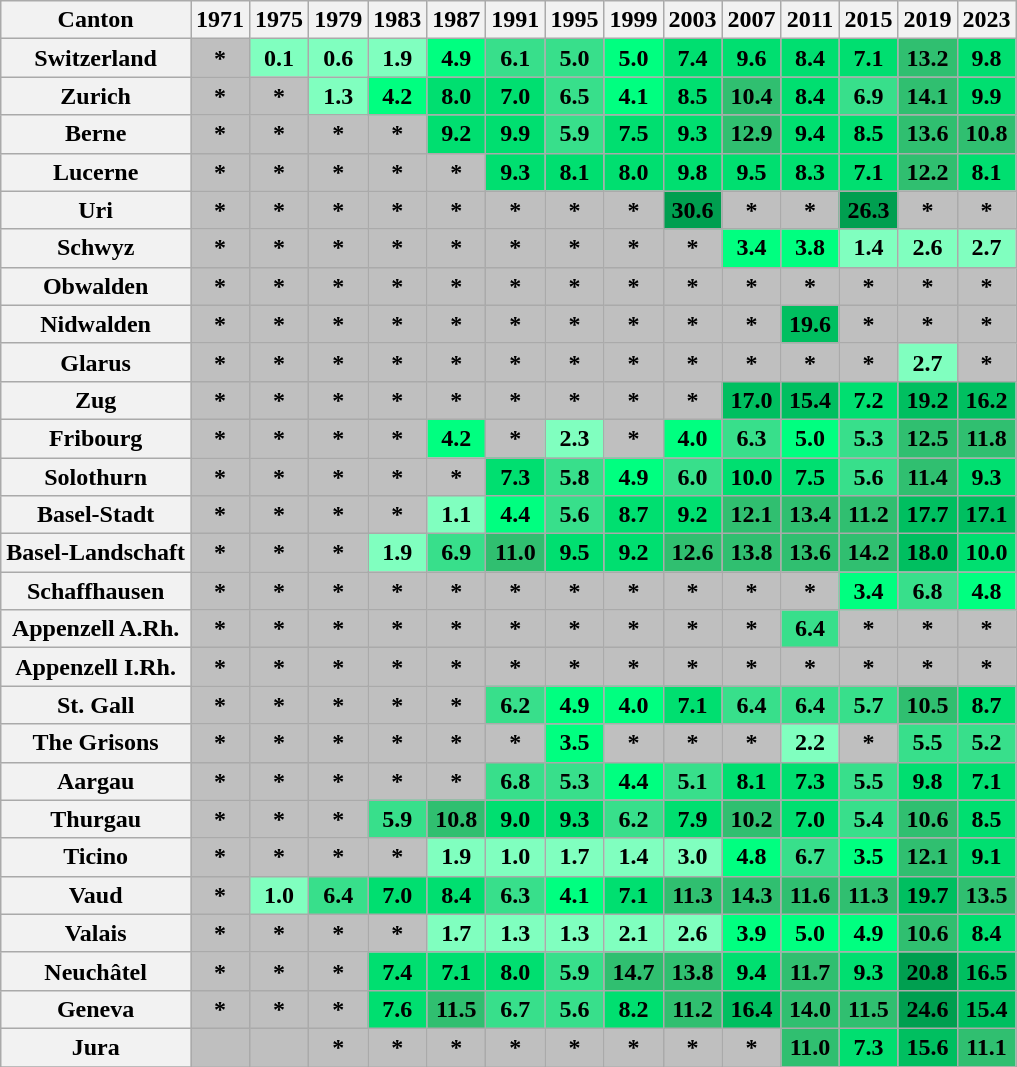<table class="wikitable" style ="text-align: center">
<tr>
<th>Canton</th>
<th>1971</th>
<th>1975</th>
<th>1979</th>
<th>1983</th>
<th>1987</th>
<th>1991</th>
<th>1995</th>
<th>1999</th>
<th>2003</th>
<th>2007</th>
<th>2011</th>
<th>2015</th>
<th>2019</th>
<th>2023</th>
</tr>
<tr>
<th>Switzerland</th>
<th style="background: #BFBFBF">*</th>
<th style="background: #80FFBF">0.1</th>
<th style="background: #80FFBF">0.6</th>
<th style="background: #80FFBF">1.9</th>
<th style="background: #00FF80">4.9</th>
<th style="background: #38DF8B">6.1</th>
<th style="background: #38DF8B">5.0</th>
<th style="background: #00FF80">5.0</th>
<th style="background: #00DF70">7.4</th>
<th style="background: #00DF70">9.6</th>
<th style="background: #00DF70">8.4</th>
<th style="background: #00DF70">7.1</th>
<th style="background: #30BF70">13.2</th>
<th style="background: #00DF70">9.8</th>
</tr>
<tr>
<th>Zurich</th>
<th style="background: #BFBFBF">*</th>
<th style="background: #BFBFBF">*</th>
<th style="background: #80FFBF">1.3</th>
<th style="background: #00FF80">4.2</th>
<th style="background: #00DF70">8.0</th>
<th style="background: #00DF70">7.0</th>
<th style="background: #38DF8B">6.5</th>
<th style="background: #00FF80">4.1</th>
<th style="background: #00DF70">8.5</th>
<th style="background: #30BF70">10.4</th>
<th style="background: #00DF70">8.4</th>
<th style="background: #38DF8B">6.9</th>
<th style="background: #30BF70">14.1</th>
<th style="background: #00DF70">9.9</th>
</tr>
<tr>
<th>Berne</th>
<th style="background: #BFBFBF">*</th>
<th style="background: #BFBFBF">*</th>
<th style="background: #BFBFBF">*</th>
<th style="background: #BFBFBF">*</th>
<th style="background: #00DF70">9.2</th>
<th style="background: #00DF70">9.9</th>
<th style="background: #38DF8B">5.9</th>
<th style="background: #00DF70">7.5</th>
<th style="background: #00DF70">9.3</th>
<th style="background: #30BF70">12.9</th>
<th style="background: #00DF70">9.4</th>
<th style="background: #00DF70">8.5</th>
<th style="background: #30BF70">13.6</th>
<th style="background: #30BF70">10.8</th>
</tr>
<tr>
<th>Lucerne</th>
<th style="background: #BFBFBF">*</th>
<th style="background: #BFBFBF">*</th>
<th style="background: #BFBFBF">*</th>
<th style="background: #BFBFBF">*</th>
<th style="background: #BFBFBF">*</th>
<th style="background: #00DF70">9.3</th>
<th style="background: #00DF70">8.1</th>
<th style="background: #00DF70">8.0</th>
<th style="background: #00DF70">9.8</th>
<th style="background: #00DF70">9.5</th>
<th style="background: #00DF70">8.3</th>
<th style="background: #00DF70">7.1</th>
<th style="background: #30BF70">12.2</th>
<th style="background: #00DF70">8.1</th>
</tr>
<tr>
<th>Uri</th>
<th style="background: #BFBFBF">*</th>
<th style="background: #BFBFBF">*</th>
<th style="background: #BFBFBF">*</th>
<th style="background: #BFBFBF">*</th>
<th style="background: #BFBFBF">*</th>
<th style="background: #BFBFBF">*</th>
<th style="background: #BFBFBF">*</th>
<th style="background: #BFBFBF">*</th>
<th style="background: #009F50">30.6</th>
<th style="background: #BFBFBF">*</th>
<th style="background: #BFBFBF">*</th>
<th style="background: #009F50">26.3</th>
<th style="background: #BFBFBF">*</th>
<th style="background: #BFBFBF">*</th>
</tr>
<tr>
<th>Schwyz</th>
<th style="background: #BFBFBF">*</th>
<th style="background: #BFBFBF">*</th>
<th style="background: #BFBFBF">*</th>
<th style="background: #BFBFBF">*</th>
<th style="background: #BFBFBF">*</th>
<th style="background: #BFBFBF">*</th>
<th style="background: #BFBFBF">*</th>
<th style="background: #BFBFBF">*</th>
<th style="background: #BFBFBF">*</th>
<th style="background: #00FF80">3.4</th>
<th style="background: #00FF80">3.8</th>
<th style="background: #80FFBF">1.4</th>
<th style="background: #80FFBF">2.6</th>
<th style="background: #80FFBF">2.7</th>
</tr>
<tr>
<th>Obwalden</th>
<th style="background: #BFBFBF">*</th>
<th style="background: #BFBFBF">*</th>
<th style="background: #BFBFBF">*</th>
<th style="background: #BFBFBF">*</th>
<th style="background: #BFBFBF">*</th>
<th style="background: #BFBFBF">*</th>
<th style="background: #BFBFBF">*</th>
<th style="background: #BFBFBF">*</th>
<th style="background: #BFBFBF">*</th>
<th style="background: #BFBFBF">*</th>
<th style="background: #BFBFBF">*</th>
<th style="background: #BFBFBF">*</th>
<th style="background: #BFBFBF">*</th>
<th style="background: #BFBFBF">*</th>
</tr>
<tr>
<th>Nidwalden</th>
<th style="background: #BFBFBF">*</th>
<th style="background: #BFBFBF">*</th>
<th style="background: #BFBFBF">*</th>
<th style="background: #BFBFBF">*</th>
<th style="background: #BFBFBF">*</th>
<th style="background: #BFBFBF">*</th>
<th style="background: #BFBFBF">*</th>
<th style="background: #BFBFBF">*</th>
<th style="background: #BFBFBF">*</th>
<th style="background: #BFBFBF">*</th>
<th style="background: #00BF60">19.6</th>
<th style="background: #BFBFBF">*</th>
<th style="background: #BFBFBF">*</th>
<th style="background: #BFBFBF">*</th>
</tr>
<tr>
<th>Glarus</th>
<th style="background: #BFBFBF">*</th>
<th style="background: #BFBFBF">*</th>
<th style="background: #BFBFBF">*</th>
<th style="background: #BFBFBF">*</th>
<th style="background: #BFBFBF">*</th>
<th style="background: #BFBFBF">*</th>
<th style="background: #BFBFBF">*</th>
<th style="background: #BFBFBF">*</th>
<th style="background: #BFBFBF">*</th>
<th style="background: #BFBFBF">*</th>
<th style="background: #BFBFBF">*</th>
<th style="background: #BFBFBF">*</th>
<th style="background: #80FFBF">2.7</th>
<th style="background: #BFBFBF">*</th>
</tr>
<tr>
<th>Zug</th>
<th style="background: #BFBFBF">*</th>
<th style="background: #BFBFBF">*</th>
<th style="background: #BFBFBF">*</th>
<th style="background: #BFBFBF">*</th>
<th style="background: #BFBFBF">*</th>
<th style="background: #BFBFBF">*</th>
<th style="background: #BFBFBF">*</th>
<th style="background: #BFBFBF">*</th>
<th style="background: #BFBFBF">*</th>
<th style="background: #00BF60">17.0</th>
<th style="background: #00BF60">15.4</th>
<th style="background: #00DF70">7.2</th>
<th style="background: #00BF60">19.2</th>
<th style="background: #00BF60">16.2</th>
</tr>
<tr>
<th>Fribourg</th>
<th style="background: #BFBFBF">*</th>
<th style="background: #BFBFBF">*</th>
<th style="background: #BFBFBF">*</th>
<th style="background: #BFBFBF">*</th>
<th style="background: #00FF80">4.2</th>
<th style="background: #BFBFBF">*</th>
<th style="background: #80FFBF">2.3</th>
<th style="background: #BFBFBF">*</th>
<th style="background: #00FF80">4.0</th>
<th style="background: #38DF8B">6.3</th>
<th style="background: #00FF80">5.0</th>
<th style="background: #38DF8B">5.3</th>
<th style="background: #30BF70">12.5</th>
<th style="background: #30BF70">11.8</th>
</tr>
<tr>
<th>Solothurn</th>
<th style="background: #BFBFBF">*</th>
<th style="background: #BFBFBF">*</th>
<th style="background: #BFBFBF">*</th>
<th style="background: #BFBFBF">*</th>
<th style="background: #BFBFBF">*</th>
<th style="background: #00DF70">7.3</th>
<th style="background: #38DF8B">5.8</th>
<th style="background: #00FF80">4.9</th>
<th style="background: #38DF8B">6.0</th>
<th style="background: #00DF70">10.0</th>
<th style="background: #00DF70">7.5</th>
<th style="background: #38DF8B">5.6</th>
<th style="background: #30BF70">11.4</th>
<th style="background: #00DF70">9.3</th>
</tr>
<tr>
<th>Basel-Stadt</th>
<th style="background: #BFBFBF">*</th>
<th style="background: #BFBFBF">*</th>
<th style="background: #BFBFBF">*</th>
<th style="background: #BFBFBF">*</th>
<th style="background: #80FFBF">1.1</th>
<th style="background: #00FF80">4.4</th>
<th style="background: #38DF8B">5.6</th>
<th style="background: #00DF70">8.7</th>
<th style="background: #00DF70">9.2</th>
<th style="background: #30BF70">12.1</th>
<th style="background: #30BF70">13.4</th>
<th style="background: #30BF70">11.2</th>
<th style="background: #00BF60">17.7</th>
<th style="background: #00BF60">17.1</th>
</tr>
<tr>
<th>Basel-Landschaft</th>
<th style="background: #BFBFBF">*</th>
<th style="background: #BFBFBF">*</th>
<th style="background: #BFBFBF">*</th>
<th style="background: #80FFBF">1.9</th>
<th style="background: #38DF8B">6.9</th>
<th style="background: #30BF70">11.0</th>
<th style="background: #00DF70">9.5</th>
<th style="background: #00DF70">9.2</th>
<th style="background: #30BF70">12.6</th>
<th style="background: #30BF70">13.8</th>
<th style="background: #30BF70">13.6</th>
<th style="background: #30BF70">14.2</th>
<th style="background: #00BF60">18.0</th>
<th style="background: #00DF70">10.0</th>
</tr>
<tr>
<th>Schaffhausen</th>
<th style="background: #BFBFBF">*</th>
<th style="background: #BFBFBF">*</th>
<th style="background: #BFBFBF">*</th>
<th style="background: #BFBFBF">*</th>
<th style="background: #BFBFBF">*</th>
<th style="background: #BFBFBF">*</th>
<th style="background: #BFBFBF">*</th>
<th style="background: #BFBFBF">*</th>
<th style="background: #BFBFBF">*</th>
<th style="background: #BFBFBF">*</th>
<th style="background: #BFBFBF">*</th>
<th style="background: #00FF80">3.4</th>
<th style="background: #38DF8B">6.8</th>
<th style="background: #00FF80">4.8</th>
</tr>
<tr>
<th>Appenzell A.Rh.</th>
<th style="background: #BFBFBF">*</th>
<th style="background: #BFBFBF">*</th>
<th style="background: #BFBFBF">*</th>
<th style="background: #BFBFBF">*</th>
<th style="background: #BFBFBF">*</th>
<th style="background: #BFBFBF">*</th>
<th style="background: #BFBFBF">*</th>
<th style="background: #BFBFBF">*</th>
<th style="background: #BFBFBF">*</th>
<th style="background: #BFBFBF">*</th>
<th style="background: #38DF8B">6.4</th>
<th style="background: #BFBFBF">*</th>
<th style="background: #BFBFBF">*</th>
<th style="background: #BFBFBF">*</th>
</tr>
<tr>
<th>Appenzell I.Rh.</th>
<th style="background: #BFBFBF">*</th>
<th style="background: #BFBFBF">*</th>
<th style="background: #BFBFBF">*</th>
<th style="background: #BFBFBF">*</th>
<th style="background: #BFBFBF">*</th>
<th style="background: #BFBFBF">*</th>
<th style="background: #BFBFBF">*</th>
<th style="background: #BFBFBF">*</th>
<th style="background: #BFBFBF">*</th>
<th style="background: #BFBFBF">*</th>
<th style="background: #BFBFBF">*</th>
<th style="background: #BFBFBF">*</th>
<th style="background: #BFBFBF">*</th>
<th style="background: #BFBFBF">*</th>
</tr>
<tr>
<th>St. Gall</th>
<th style="background: #BFBFBF">*</th>
<th style="background: #BFBFBF">*</th>
<th style="background: #BFBFBF">*</th>
<th style="background: #BFBFBF">*</th>
<th style="background: #BFBFBF">*</th>
<th style="background: #38DF8B">6.2</th>
<th style="background: #00FF80">4.9</th>
<th style="background: #00FF80">4.0</th>
<th style="background: #00DF70">7.1</th>
<th style="background: #38DF8B">6.4</th>
<th style="background: #38DF8B">6.4</th>
<th style="background: #38DF8B">5.7</th>
<th style="background: #30BF70">10.5</th>
<th style="background: #00DF70">8.7</th>
</tr>
<tr>
<th>The Grisons</th>
<th style="background: #BFBFBF">*</th>
<th style="background: #BFBFBF">*</th>
<th style="background: #BFBFBF">*</th>
<th style="background: #BFBFBF">*</th>
<th style="background: #BFBFBF">*</th>
<th style="background: #BFBFBF">*</th>
<th style="background: #00FF80">3.5</th>
<th style="background: #BFBFBF">*</th>
<th style="background: #BFBFBF">*</th>
<th style="background: #BFBFBF">*</th>
<th style="background: #80FFBF">2.2</th>
<th style="background: #BFBFBF">*</th>
<th style="background: #38DF8B">5.5</th>
<th style="background: #38DF8B">5.2</th>
</tr>
<tr>
<th>Aargau</th>
<th style="background: #BFBFBF">*</th>
<th style="background: #BFBFBF">*</th>
<th style="background: #BFBFBF">*</th>
<th style="background: #BFBFBF">*</th>
<th style="background: #BFBFBF">*</th>
<th style="background: #38DF8B">6.8</th>
<th style="background: #38DF8B">5.3</th>
<th style="background: #00FF80">4.4</th>
<th style="background: #38DF8B">5.1</th>
<th style="background: #00DF70">8.1</th>
<th style="background: #00DF70">7.3</th>
<th style="background: #38DF8B">5.5</th>
<th style="background: #00DF70">9.8</th>
<th style="background: #00DF70">7.1</th>
</tr>
<tr>
<th>Thurgau</th>
<th style="background: #BFBFBF">*</th>
<th style="background: #BFBFBF">*</th>
<th style="background: #BFBFBF">*</th>
<th style="background: #38DF8B">5.9</th>
<th style="background: #30BF70">10.8</th>
<th style="background: #00DF70">9.0</th>
<th style="background: #00DF70">9.3</th>
<th style="background: #38DF8B">6.2</th>
<th style="background: #00DF70">7.9</th>
<th style="background: #30BF70">10.2</th>
<th style="background: #00DF70">7.0</th>
<th style="background: #38DF8B">5.4</th>
<th style="background: #30BF70">10.6</th>
<th style="background: #00DF70">8.5</th>
</tr>
<tr>
<th>Ticino</th>
<th style="background: #BFBFBF">*</th>
<th style="background: #BFBFBF">*</th>
<th style="background: #BFBFBF">*</th>
<th style="background: #BFBFBF">*</th>
<th style="background: #80FFBF">1.9</th>
<th style="background: #80FFBF">1.0</th>
<th style="background: #80FFBF">1.7</th>
<th style="background: #80FFBF">1.4</th>
<th style="background: #80FFBF">3.0</th>
<th style="background: #00FF80">4.8</th>
<th style="background: #38DF8B">6.7</th>
<th style="background: #00FF80">3.5</th>
<th style="background: #30BF70">12.1</th>
<th style="background: #00DF70">9.1</th>
</tr>
<tr>
<th>Vaud</th>
<th style="background: #BFBFBF">*</th>
<th style="background: #80FFBF">1.0</th>
<th style="background: #38DF8B">6.4</th>
<th style="background: #00DF70">7.0</th>
<th style="background: #00DF70">8.4</th>
<th style="background: #38DF8B">6.3</th>
<th style="background: #00FF80">4.1</th>
<th style="background: #00DF70">7.1</th>
<th style="background: #30BF70">11.3</th>
<th style="background: #30BF70">14.3</th>
<th style="background: #30BF70">11.6</th>
<th style="background: #30BF70">11.3</th>
<th style="background: #00BF60">19.7</th>
<th style="background: #30BF70">13.5</th>
</tr>
<tr>
<th>Valais</th>
<th style="background: #BFBFBF">*</th>
<th style="background: #BFBFBF">*</th>
<th style="background: #BFBFBF">*</th>
<th style="background: #BFBFBF">*</th>
<th style="background: #80FFBF">1.7</th>
<th style="background: #80FFBF">1.3</th>
<th style="background: #80FFBF">1.3</th>
<th style="background: #80FFBF">2.1</th>
<th style="background: #80FFBF">2.6</th>
<th style="background: #00FF80">3.9</th>
<th style="background: #00FF80">5.0</th>
<th style="background: #00FF80">4.9</th>
<th style="background: #30BF70">10.6</th>
<th style="background: #00DF70">8.4</th>
</tr>
<tr>
<th>Neuchâtel</th>
<th style="background: #BFBFBF">*</th>
<th style="background: #BFBFBF">*</th>
<th style="background: #BFBFBF">*</th>
<th style="background: #00DF70">7.4</th>
<th style="background: #00DF70">7.1</th>
<th style="background: #00DF70">8.0</th>
<th style="background: #38DF8B">5.9</th>
<th style="background: #30BF70">14.7</th>
<th style="background: #30BF70">13.8</th>
<th style="background: #00DF70">9.4</th>
<th style="background: #30BF70">11.7</th>
<th style="background: #00DF70">9.3</th>
<th style="background: #009F50">20.8</th>
<th style="background: #00BF60">16.5</th>
</tr>
<tr>
<th>Geneva</th>
<th style="background: #BFBFBF">*</th>
<th style="background: #BFBFBF">*</th>
<th style="background: #BFBFBF">*</th>
<th style="background: #00DF70">7.6</th>
<th style="background: #30BF70">11.5</th>
<th style="background: #38DF8B">6.7</th>
<th style="background: #38DF8B">5.6</th>
<th style="background: #00DF70">8.2</th>
<th style="background: #30BF70">11.2</th>
<th style="background: #00BF60">16.4</th>
<th style="background: #30BF70">14.0</th>
<th style="background: #30BF70">11.5</th>
<th style="background: #009F50">24.6</th>
<th style="background: #00BF60">15.4</th>
</tr>
<tr>
<th>Jura</th>
<th style="background: #BFBFBF"></th>
<th style="background: #BFBFBF"></th>
<th style="background: #BFBFBF">*</th>
<th style="background: #BFBFBF">*</th>
<th style="background: #BFBFBF">*</th>
<th style="background: #BFBFBF">*</th>
<th style="background: #BFBFBF">*</th>
<th style="background: #BFBFBF">*</th>
<th style="background: #BFBFBF">*</th>
<th style="background: #BFBFBF">*</th>
<th style="background: #30BF70">11.0</th>
<th style="background: #00DF70">7.3</th>
<th style="background: #00BF60">15.6</th>
<th style="background: #30BF70">11.1</th>
</tr>
<tr>
</tr>
</table>
